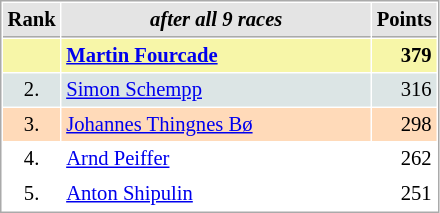<table cellspacing="1" cellpadding="3" style="border:1px solid #aaa; font-size:86%;">
<tr style="background:#e4e4e4;">
<th style="border-bottom:1px solid #aaa; width:10px;">Rank</th>
<th style="border-bottom:1px solid #aaa; width:200px; white-space:nowrap;"><em>after all 9 races</em></th>
<th style="border-bottom:1px solid #aaa; width:20px;">Points</th>
</tr>
<tr style="background:#f7f6a8;">
<td style="text-align:center"></td>
<td> <strong><a href='#'>Martin Fourcade</a></strong></td>
<td style="text-align:right"><strong>379</strong></td>
</tr>
<tr style="background:#dce5e5;">
<td style="text-align:center">2.</td>
<td> <a href='#'>Simon Schempp</a></td>
<td style="text-align:right">316</td>
</tr>
<tr style="background:#ffdab9;">
<td style="text-align:center">3.</td>
<td> <a href='#'>Johannes Thingnes Bø</a></td>
<td style="text-align:right">298</td>
</tr>
<tr>
<td style="text-align:center">4.</td>
<td> <a href='#'>Arnd Peiffer</a></td>
<td style="text-align:right">262</td>
</tr>
<tr>
<td style="text-align:center">5.</td>
<td> <a href='#'>Anton Shipulin</a></td>
<td style="text-align:right">251</td>
</tr>
</table>
